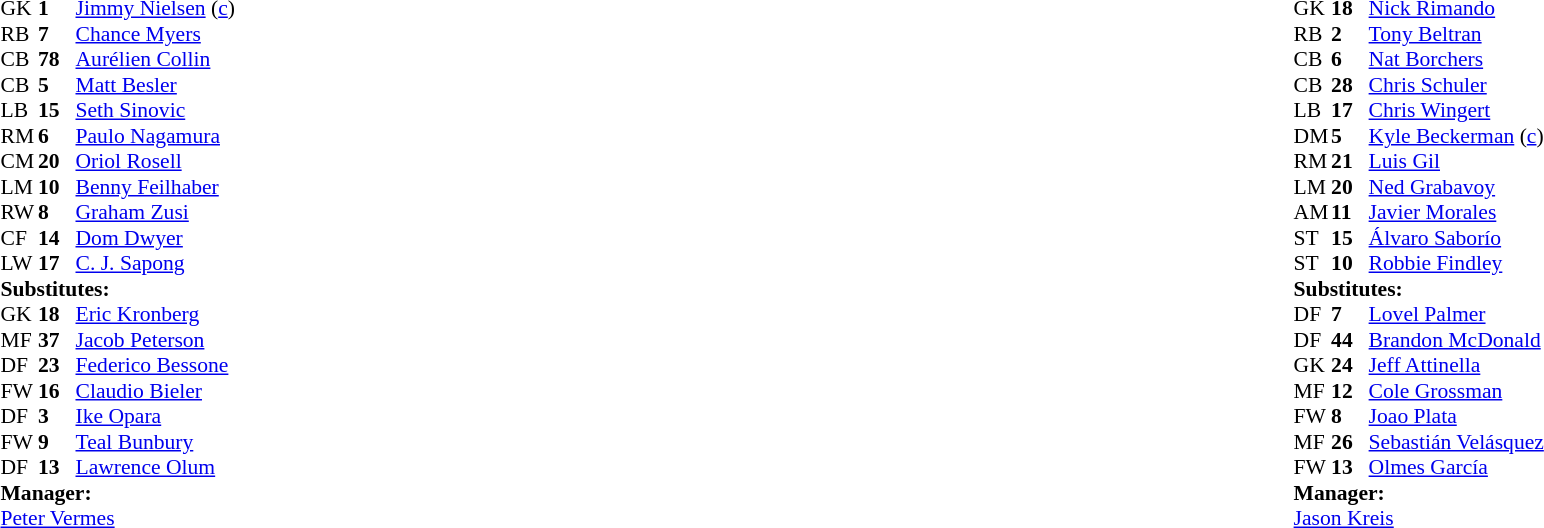<table style="width:100%;">
<tr>
<td style="vertical-align:top; width:50%;"><br><table style="font-size: 90%" cellspacing="0" cellpadding="0">
<tr>
<th width="25"></th>
<th width="25"></th>
</tr>
<tr>
<td>GK</td>
<td><strong>1</strong></td>
<td> <a href='#'>Jimmy Nielsen</a> (<a href='#'>c</a>)</td>
</tr>
<tr>
<td>RB</td>
<td><strong>7</strong></td>
<td> <a href='#'>Chance Myers</a></td>
</tr>
<tr>
<td>CB</td>
<td><strong>78</strong></td>
<td> <a href='#'>Aurélien Collin</a></td>
<td></td>
</tr>
<tr>
<td>CB</td>
<td><strong>5</strong></td>
<td> <a href='#'>Matt Besler</a></td>
</tr>
<tr>
<td>LB</td>
<td><strong>15</strong></td>
<td> <a href='#'>Seth Sinovic</a></td>
</tr>
<tr>
<td>RM</td>
<td><strong>6</strong></td>
<td> <a href='#'>Paulo Nagamura</a></td>
</tr>
<tr>
<td>CM</td>
<td><strong>20</strong></td>
<td> <a href='#'>Oriol Rosell</a></td>
<td></td>
<td></td>
</tr>
<tr>
<td>LM</td>
<td><strong>10</strong></td>
<td> <a href='#'>Benny Feilhaber</a></td>
<td></td>
</tr>
<tr>
<td>RW</td>
<td><strong>8</strong></td>
<td> <a href='#'>Graham Zusi</a></td>
</tr>
<tr>
<td>CF</td>
<td><strong>14</strong></td>
<td> <a href='#'>Dom Dwyer</a></td>
<td></td>
<td></td>
</tr>
<tr>
<td>LW</td>
<td><strong>17</strong></td>
<td> <a href='#'>C. J. Sapong</a></td>
</tr>
<tr>
<td colspan=3><strong>Substitutes:</strong></td>
</tr>
<tr>
<td>GK</td>
<td><strong>18</strong></td>
<td> <a href='#'>Eric Kronberg</a></td>
</tr>
<tr>
<td>MF</td>
<td><strong>37</strong></td>
<td> <a href='#'>Jacob Peterson</a></td>
</tr>
<tr>
<td>DF</td>
<td><strong>23</strong></td>
<td> <a href='#'>Federico Bessone</a></td>
</tr>
<tr>
<td>FW</td>
<td><strong>16</strong></td>
<td> <a href='#'>Claudio Bieler</a></td>
<td></td>
<td></td>
</tr>
<tr>
<td>DF</td>
<td><strong>3</strong></td>
<td> <a href='#'>Ike Opara</a></td>
</tr>
<tr>
<td>FW</td>
<td><strong>9</strong></td>
<td> <a href='#'>Teal Bunbury</a></td>
</tr>
<tr>
<td>DF</td>
<td><strong>13</strong></td>
<td> <a href='#'>Lawrence Olum</a></td>
<td></td>
<td></td>
</tr>
<tr>
<td colspan=3><strong>Manager:</strong></td>
</tr>
<tr>
<td colspan=4> <a href='#'>Peter Vermes</a></td>
</tr>
</table>
</td>
<td valign="top"></td>
<td style="vertical-align:top; width:50%;"><br><table cellspacing="0" cellpadding="0" style="font-size:90%; margin:auto;">
<tr>
<th width=25></th>
<th width=25></th>
</tr>
<tr>
<td>GK</td>
<td><strong>18</strong></td>
<td> <a href='#'>Nick Rimando</a></td>
</tr>
<tr>
<td>RB</td>
<td><strong>2</strong></td>
<td> <a href='#'>Tony Beltran</a></td>
</tr>
<tr>
<td>CB</td>
<td><strong>6</strong></td>
<td> <a href='#'>Nat Borchers</a></td>
</tr>
<tr>
<td>CB</td>
<td><strong>28</strong></td>
<td> <a href='#'>Chris Schuler</a></td>
</tr>
<tr>
<td>LB</td>
<td><strong>17</strong></td>
<td> <a href='#'>Chris Wingert</a></td>
<td></td>
<td></td>
</tr>
<tr>
<td>DM</td>
<td><strong>5</strong></td>
<td> <a href='#'>Kyle Beckerman</a> (<a href='#'>c</a>)</td>
<td></td>
</tr>
<tr>
<td>RM</td>
<td><strong>21</strong></td>
<td> <a href='#'>Luis Gil</a></td>
<td></td>
<td></td>
</tr>
<tr>
<td>LM</td>
<td><strong>20</strong></td>
<td> <a href='#'>Ned Grabavoy</a></td>
</tr>
<tr>
<td>AM</td>
<td><strong>11</strong></td>
<td> <a href='#'>Javier Morales</a></td>
</tr>
<tr>
<td>ST</td>
<td><strong>15</strong></td>
<td> <a href='#'>Álvaro Saborío</a></td>
<td></td>
</tr>
<tr>
<td>ST</td>
<td><strong>10</strong></td>
<td> <a href='#'>Robbie Findley</a></td>
<td></td>
<td></td>
</tr>
<tr>
<td colspan=3><strong>Substitutes:</strong></td>
</tr>
<tr>
<td>DF</td>
<td><strong>7</strong></td>
<td> <a href='#'>Lovel Palmer</a></td>
<td></td>
<td></td>
</tr>
<tr>
<td>DF</td>
<td><strong>44</strong></td>
<td> <a href='#'>Brandon McDonald</a></td>
</tr>
<tr>
<td>GK</td>
<td><strong>24</strong></td>
<td> <a href='#'>Jeff Attinella</a></td>
</tr>
<tr>
<td>MF</td>
<td><strong>12</strong></td>
<td> <a href='#'>Cole Grossman</a></td>
</tr>
<tr>
<td>FW</td>
<td><strong>8</strong></td>
<td> <a href='#'>Joao Plata</a></td>
<td></td>
<td></td>
</tr>
<tr>
<td>MF</td>
<td><strong>26</strong></td>
<td> <a href='#'>Sebastián Velásquez</a></td>
<td></td>
<td></td>
</tr>
<tr>
<td>FW</td>
<td><strong>13</strong></td>
<td> <a href='#'>Olmes García</a></td>
</tr>
<tr>
<td colspan=3><strong>Manager:</strong></td>
</tr>
<tr>
<td colspan=4> <a href='#'>Jason Kreis</a></td>
</tr>
</table>
</td>
</tr>
</table>
